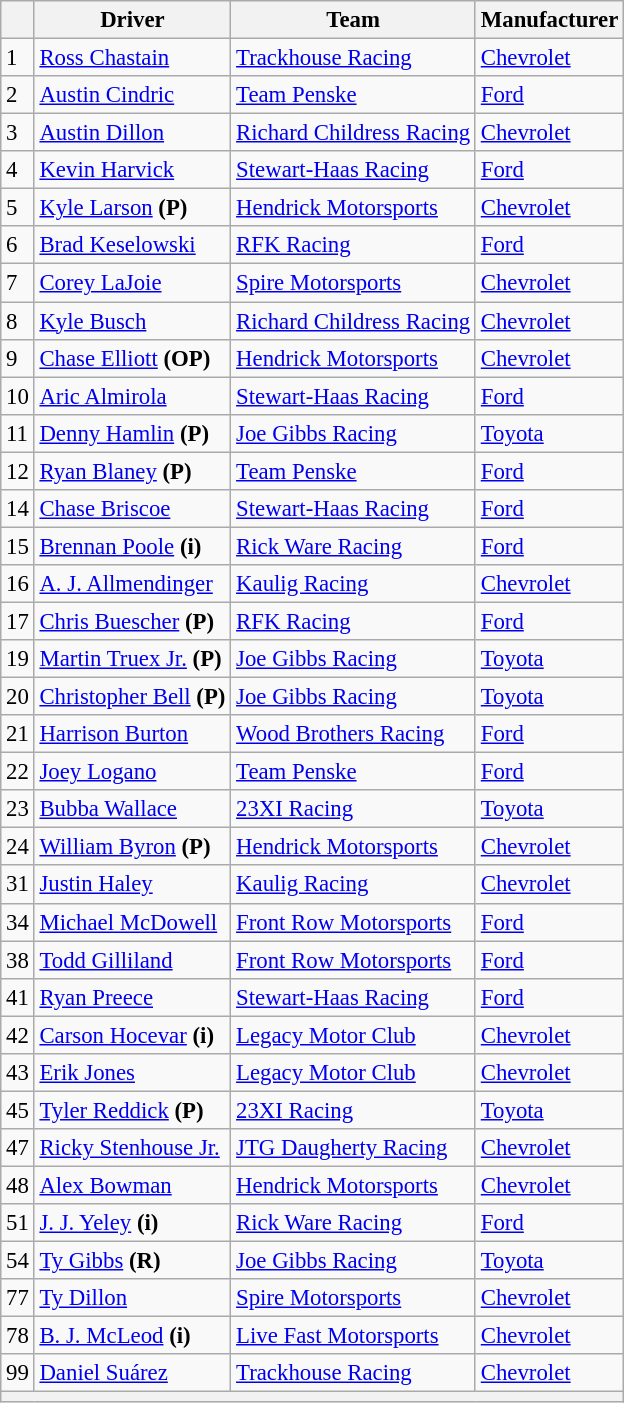<table class="wikitable" style="font-size:95%">
<tr>
<th></th>
<th>Driver</th>
<th>Team</th>
<th>Manufacturer</th>
</tr>
<tr>
<td>1</td>
<td><a href='#'>Ross Chastain</a></td>
<td><a href='#'>Trackhouse Racing</a></td>
<td><a href='#'>Chevrolet</a></td>
</tr>
<tr>
<td>2</td>
<td><a href='#'>Austin Cindric</a></td>
<td><a href='#'>Team Penske</a></td>
<td><a href='#'>Ford</a></td>
</tr>
<tr>
<td>3</td>
<td><a href='#'>Austin Dillon</a></td>
<td><a href='#'>Richard Childress Racing</a></td>
<td><a href='#'>Chevrolet</a></td>
</tr>
<tr>
<td>4</td>
<td><a href='#'>Kevin Harvick</a></td>
<td><a href='#'>Stewart-Haas Racing</a></td>
<td><a href='#'>Ford</a></td>
</tr>
<tr>
<td>5</td>
<td><a href='#'>Kyle Larson</a> <strong>(P)</strong></td>
<td><a href='#'>Hendrick Motorsports</a></td>
<td><a href='#'>Chevrolet</a></td>
</tr>
<tr>
<td>6</td>
<td><a href='#'>Brad Keselowski</a></td>
<td><a href='#'>RFK Racing</a></td>
<td><a href='#'>Ford</a></td>
</tr>
<tr>
<td>7</td>
<td><a href='#'>Corey LaJoie</a></td>
<td><a href='#'>Spire Motorsports</a></td>
<td><a href='#'>Chevrolet</a></td>
</tr>
<tr>
<td>8</td>
<td><a href='#'>Kyle Busch</a></td>
<td><a href='#'>Richard Childress Racing</a></td>
<td><a href='#'>Chevrolet</a></td>
</tr>
<tr>
<td>9</td>
<td><a href='#'>Chase Elliott</a> <strong>(OP)</strong></td>
<td><a href='#'>Hendrick Motorsports</a></td>
<td><a href='#'>Chevrolet</a></td>
</tr>
<tr>
<td>10</td>
<td><a href='#'>Aric Almirola</a></td>
<td><a href='#'>Stewart-Haas Racing</a></td>
<td><a href='#'>Ford</a></td>
</tr>
<tr>
<td>11</td>
<td><a href='#'>Denny Hamlin</a> <strong>(P)</strong></td>
<td><a href='#'>Joe Gibbs Racing</a></td>
<td><a href='#'>Toyota</a></td>
</tr>
<tr>
<td>12</td>
<td><a href='#'>Ryan Blaney</a> <strong>(P)</strong></td>
<td><a href='#'>Team Penske</a></td>
<td><a href='#'>Ford</a></td>
</tr>
<tr>
<td>14</td>
<td><a href='#'>Chase Briscoe</a></td>
<td><a href='#'>Stewart-Haas Racing</a></td>
<td><a href='#'>Ford</a></td>
</tr>
<tr>
<td>15</td>
<td><a href='#'>Brennan Poole</a> <strong>(i)</strong></td>
<td><a href='#'>Rick Ware Racing</a></td>
<td><a href='#'>Ford</a></td>
</tr>
<tr>
<td>16</td>
<td><a href='#'>A. J. Allmendinger</a></td>
<td><a href='#'>Kaulig Racing</a></td>
<td><a href='#'>Chevrolet</a></td>
</tr>
<tr>
<td>17</td>
<td><a href='#'>Chris Buescher</a> <strong>(P)</strong></td>
<td><a href='#'>RFK Racing</a></td>
<td><a href='#'>Ford</a></td>
</tr>
<tr>
<td>19</td>
<td><a href='#'>Martin Truex Jr.</a> <strong>(P)</strong></td>
<td><a href='#'>Joe Gibbs Racing</a></td>
<td><a href='#'>Toyota</a></td>
</tr>
<tr>
<td>20</td>
<td><a href='#'>Christopher Bell</a> <strong>(P)</strong></td>
<td><a href='#'>Joe Gibbs Racing</a></td>
<td><a href='#'>Toyota</a></td>
</tr>
<tr>
<td>21</td>
<td><a href='#'>Harrison Burton</a></td>
<td><a href='#'>Wood Brothers Racing</a></td>
<td><a href='#'>Ford</a></td>
</tr>
<tr>
<td>22</td>
<td><a href='#'>Joey Logano</a></td>
<td><a href='#'>Team Penske</a></td>
<td><a href='#'>Ford</a></td>
</tr>
<tr>
<td>23</td>
<td><a href='#'>Bubba Wallace</a></td>
<td><a href='#'>23XI Racing</a></td>
<td><a href='#'>Toyota</a></td>
</tr>
<tr>
<td>24</td>
<td><a href='#'>William Byron</a> <strong>(P)</strong></td>
<td><a href='#'>Hendrick Motorsports</a></td>
<td><a href='#'>Chevrolet</a></td>
</tr>
<tr>
<td>31</td>
<td><a href='#'>Justin Haley</a></td>
<td><a href='#'>Kaulig Racing</a></td>
<td><a href='#'>Chevrolet</a></td>
</tr>
<tr>
<td>34</td>
<td><a href='#'>Michael McDowell</a></td>
<td><a href='#'>Front Row Motorsports</a></td>
<td><a href='#'>Ford</a></td>
</tr>
<tr>
<td>38</td>
<td><a href='#'>Todd Gilliland</a></td>
<td><a href='#'>Front Row Motorsports</a></td>
<td><a href='#'>Ford</a></td>
</tr>
<tr>
<td>41</td>
<td><a href='#'>Ryan Preece</a></td>
<td><a href='#'>Stewart-Haas Racing</a></td>
<td><a href='#'>Ford</a></td>
</tr>
<tr>
<td>42</td>
<td><a href='#'>Carson Hocevar</a> <strong>(i)</strong></td>
<td><a href='#'>Legacy Motor Club</a></td>
<td><a href='#'>Chevrolet</a></td>
</tr>
<tr>
<td>43</td>
<td><a href='#'>Erik Jones</a></td>
<td><a href='#'>Legacy Motor Club</a></td>
<td><a href='#'>Chevrolet</a></td>
</tr>
<tr>
<td>45</td>
<td><a href='#'>Tyler Reddick</a> <strong>(P)</strong></td>
<td><a href='#'>23XI Racing</a></td>
<td><a href='#'>Toyota</a></td>
</tr>
<tr>
<td>47</td>
<td nowrap><a href='#'>Ricky Stenhouse Jr.</a></td>
<td><a href='#'>JTG Daugherty Racing</a></td>
<td><a href='#'>Chevrolet</a></td>
</tr>
<tr>
<td>48</td>
<td><a href='#'>Alex Bowman</a></td>
<td><a href='#'>Hendrick Motorsports</a></td>
<td><a href='#'>Chevrolet</a></td>
</tr>
<tr>
<td>51</td>
<td><a href='#'>J. J. Yeley</a> <strong>(i)</strong></td>
<td><a href='#'>Rick Ware Racing</a></td>
<td><a href='#'>Ford</a></td>
</tr>
<tr>
<td>54</td>
<td><a href='#'>Ty Gibbs</a> <strong>(R)</strong></td>
<td><a href='#'>Joe Gibbs Racing</a></td>
<td><a href='#'>Toyota</a></td>
</tr>
<tr>
<td>77</td>
<td><a href='#'>Ty Dillon</a></td>
<td><a href='#'>Spire Motorsports</a></td>
<td><a href='#'>Chevrolet</a></td>
</tr>
<tr>
<td>78</td>
<td><a href='#'>B. J. McLeod</a> <strong>(i)</strong></td>
<td><a href='#'>Live Fast Motorsports</a></td>
<td><a href='#'>Chevrolet</a></td>
</tr>
<tr>
<td>99</td>
<td><a href='#'>Daniel Suárez</a></td>
<td><a href='#'>Trackhouse Racing</a></td>
<td><a href='#'>Chevrolet</a></td>
</tr>
<tr>
<th colspan="4"></th>
</tr>
</table>
